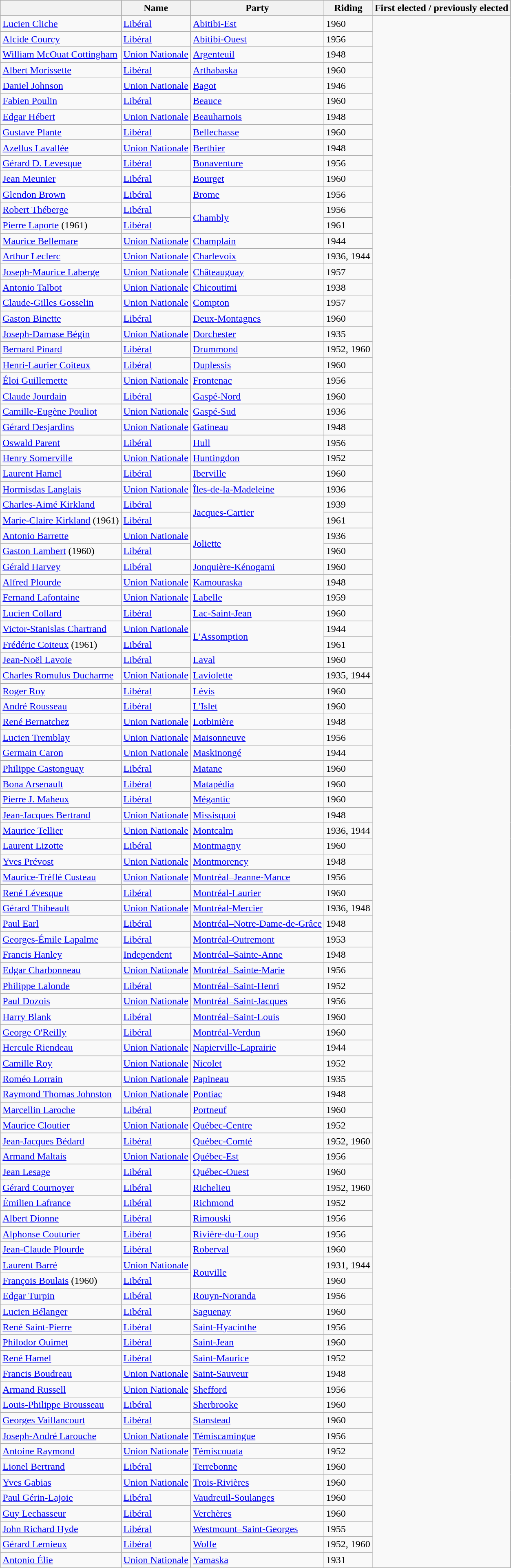<table class="wikitable sortable">
<tr>
<th></th>
<th>Name</th>
<th>Party</th>
<th>Riding</th>
<th>First elected / previously elected</th>
</tr>
<tr>
<td><a href='#'>Lucien Cliche</a></td>
<td><a href='#'>Libéral</a></td>
<td><a href='#'>Abitibi-Est</a></td>
<td>1960</td>
</tr>
<tr>
<td><a href='#'>Alcide Courcy</a></td>
<td><a href='#'>Libéral</a></td>
<td><a href='#'>Abitibi-Ouest</a></td>
<td>1956</td>
</tr>
<tr>
<td><a href='#'>William McOuat Cottingham</a></td>
<td><a href='#'>Union Nationale</a></td>
<td><a href='#'>Argenteuil</a></td>
<td>1948</td>
</tr>
<tr>
<td><a href='#'>Albert Morissette</a></td>
<td><a href='#'>Libéral</a></td>
<td><a href='#'>Arthabaska</a></td>
<td>1960</td>
</tr>
<tr>
<td><a href='#'>Daniel Johnson</a></td>
<td><a href='#'>Union Nationale</a></td>
<td><a href='#'>Bagot</a></td>
<td>1946</td>
</tr>
<tr>
<td><a href='#'>Fabien Poulin</a></td>
<td><a href='#'>Libéral</a></td>
<td><a href='#'>Beauce</a></td>
<td>1960</td>
</tr>
<tr>
<td><a href='#'>Edgar Hébert</a></td>
<td><a href='#'>Union Nationale</a></td>
<td><a href='#'>Beauharnois</a></td>
<td>1948</td>
</tr>
<tr>
<td><a href='#'>Gustave Plante</a></td>
<td><a href='#'>Libéral</a></td>
<td><a href='#'>Bellechasse</a></td>
<td>1960</td>
</tr>
<tr>
<td><a href='#'>Azellus Lavallée</a></td>
<td><a href='#'>Union Nationale</a></td>
<td><a href='#'>Berthier</a></td>
<td>1948</td>
</tr>
<tr>
<td><a href='#'>Gérard D. Levesque</a></td>
<td><a href='#'>Libéral</a></td>
<td><a href='#'>Bonaventure</a></td>
<td>1956</td>
</tr>
<tr>
<td><a href='#'>Jean Meunier</a></td>
<td><a href='#'>Libéral</a></td>
<td><a href='#'>Bourget</a></td>
<td>1960</td>
</tr>
<tr>
<td><a href='#'>Glendon Brown</a></td>
<td><a href='#'>Libéral</a></td>
<td><a href='#'>Brome</a></td>
<td>1956</td>
</tr>
<tr>
<td><a href='#'>Robert Théberge</a></td>
<td><a href='#'>Libéral</a></td>
<td rowspan=2><a href='#'>Chambly</a></td>
<td>1956</td>
</tr>
<tr>
<td><a href='#'>Pierre Laporte</a> (1961)</td>
<td><a href='#'>Libéral</a></td>
<td>1961</td>
</tr>
<tr>
<td><a href='#'>Maurice Bellemare</a></td>
<td><a href='#'>Union Nationale</a></td>
<td><a href='#'>Champlain</a></td>
<td>1944</td>
</tr>
<tr>
<td><a href='#'>Arthur Leclerc</a></td>
<td><a href='#'>Union Nationale</a></td>
<td><a href='#'>Charlevoix</a></td>
<td>1936, 1944</td>
</tr>
<tr>
<td><a href='#'>Joseph-Maurice Laberge</a></td>
<td><a href='#'>Union Nationale</a></td>
<td><a href='#'>Châteauguay</a></td>
<td>1957</td>
</tr>
<tr>
<td><a href='#'>Antonio Talbot</a></td>
<td><a href='#'>Union Nationale</a></td>
<td><a href='#'>Chicoutimi</a></td>
<td>1938</td>
</tr>
<tr>
<td><a href='#'>Claude-Gilles Gosselin</a></td>
<td><a href='#'>Union Nationale</a></td>
<td><a href='#'>Compton</a></td>
<td>1957</td>
</tr>
<tr>
<td><a href='#'>Gaston Binette</a></td>
<td><a href='#'>Libéral</a></td>
<td><a href='#'>Deux-Montagnes</a></td>
<td>1960</td>
</tr>
<tr>
<td><a href='#'>Joseph-Damase Bégin</a></td>
<td><a href='#'>Union Nationale</a></td>
<td><a href='#'>Dorchester</a></td>
<td>1935</td>
</tr>
<tr>
<td><a href='#'>Bernard Pinard</a></td>
<td><a href='#'>Libéral</a></td>
<td><a href='#'>Drummond</a></td>
<td>1952, 1960</td>
</tr>
<tr>
<td><a href='#'>Henri-Laurier Coiteux</a></td>
<td><a href='#'>Libéral</a></td>
<td><a href='#'>Duplessis</a></td>
<td>1960</td>
</tr>
<tr>
<td><a href='#'>Éloi Guillemette</a></td>
<td><a href='#'>Union Nationale</a></td>
<td><a href='#'>Frontenac</a></td>
<td>1956</td>
</tr>
<tr>
<td><a href='#'>Claude Jourdain</a></td>
<td><a href='#'>Libéral</a></td>
<td><a href='#'>Gaspé-Nord</a></td>
<td>1960</td>
</tr>
<tr>
<td><a href='#'>Camille-Eugène Pouliot</a></td>
<td><a href='#'>Union Nationale</a></td>
<td><a href='#'>Gaspé-Sud</a></td>
<td>1936</td>
</tr>
<tr>
<td><a href='#'>Gérard Desjardins</a></td>
<td><a href='#'>Union Nationale</a></td>
<td><a href='#'>Gatineau</a></td>
<td>1948</td>
</tr>
<tr>
<td><a href='#'>Oswald Parent</a></td>
<td><a href='#'>Libéral</a></td>
<td><a href='#'>Hull</a></td>
<td>1956</td>
</tr>
<tr>
<td><a href='#'>Henry Somerville</a></td>
<td><a href='#'>Union Nationale</a></td>
<td><a href='#'>Huntingdon</a></td>
<td>1952</td>
</tr>
<tr>
<td><a href='#'>Laurent Hamel</a></td>
<td><a href='#'>Libéral</a></td>
<td><a href='#'>Iberville</a></td>
<td>1960</td>
</tr>
<tr>
<td><a href='#'>Hormisdas Langlais</a></td>
<td><a href='#'>Union Nationale</a></td>
<td><a href='#'>Îles-de-la-Madeleine</a></td>
<td>1936</td>
</tr>
<tr>
<td><a href='#'>Charles-Aimé Kirkland</a></td>
<td><a href='#'>Libéral</a></td>
<td rowspan=2><a href='#'>Jacques-Cartier</a></td>
<td>1939</td>
</tr>
<tr>
<td><a href='#'>Marie-Claire Kirkland</a> (1961)</td>
<td><a href='#'>Libéral</a></td>
<td>1961</td>
</tr>
<tr>
<td><a href='#'>Antonio Barrette</a></td>
<td><a href='#'>Union Nationale</a></td>
<td rowspan=2><a href='#'>Joliette</a></td>
<td>1936</td>
</tr>
<tr>
<td><a href='#'>Gaston Lambert</a> (1960)</td>
<td><a href='#'>Libéral</a></td>
<td>1960</td>
</tr>
<tr>
<td><a href='#'>Gérald Harvey</a></td>
<td><a href='#'>Libéral</a></td>
<td><a href='#'>Jonquière-Kénogami</a></td>
<td>1960</td>
</tr>
<tr>
<td><a href='#'>Alfred Plourde</a></td>
<td><a href='#'>Union Nationale</a></td>
<td><a href='#'>Kamouraska</a></td>
<td>1948</td>
</tr>
<tr>
<td><a href='#'>Fernand Lafontaine</a></td>
<td><a href='#'>Union Nationale</a></td>
<td><a href='#'>Labelle</a></td>
<td>1959</td>
</tr>
<tr>
<td><a href='#'>Lucien Collard</a></td>
<td><a href='#'>Libéral</a></td>
<td><a href='#'>Lac-Saint-Jean</a></td>
<td>1960</td>
</tr>
<tr>
<td><a href='#'>Victor-Stanislas Chartrand</a></td>
<td><a href='#'>Union Nationale</a></td>
<td rowspan=2><a href='#'>L'Assomption</a></td>
<td>1944</td>
</tr>
<tr>
<td><a href='#'>Frédéric Coiteux</a> (1961)</td>
<td><a href='#'>Libéral</a></td>
<td>1961</td>
</tr>
<tr>
<td><a href='#'>Jean-Noël Lavoie</a></td>
<td><a href='#'>Libéral</a></td>
<td><a href='#'>Laval</a></td>
<td>1960</td>
</tr>
<tr>
<td><a href='#'>Charles Romulus Ducharme</a></td>
<td><a href='#'>Union Nationale</a></td>
<td><a href='#'>Laviolette</a></td>
<td>1935, 1944</td>
</tr>
<tr>
<td><a href='#'>Roger Roy</a></td>
<td><a href='#'>Libéral</a></td>
<td><a href='#'>Lévis</a></td>
<td>1960</td>
</tr>
<tr>
<td><a href='#'>André Rousseau</a></td>
<td><a href='#'>Libéral</a></td>
<td><a href='#'>L'Islet</a></td>
<td>1960</td>
</tr>
<tr>
<td><a href='#'>René Bernatchez</a></td>
<td><a href='#'>Union Nationale</a></td>
<td><a href='#'>Lotbinière</a></td>
<td>1948</td>
</tr>
<tr>
<td><a href='#'>Lucien Tremblay</a></td>
<td><a href='#'>Union Nationale</a></td>
<td><a href='#'>Maisonneuve</a></td>
<td>1956</td>
</tr>
<tr>
<td><a href='#'>Germain Caron</a></td>
<td><a href='#'>Union Nationale</a></td>
<td><a href='#'>Maskinongé</a></td>
<td>1944</td>
</tr>
<tr>
<td><a href='#'>Philippe Castonguay</a></td>
<td><a href='#'>Libéral</a></td>
<td><a href='#'>Matane</a></td>
<td>1960</td>
</tr>
<tr>
<td><a href='#'>Bona Arsenault</a></td>
<td><a href='#'>Libéral</a></td>
<td><a href='#'>Matapédia</a></td>
<td>1960</td>
</tr>
<tr>
<td><a href='#'>Pierre J. Maheux</a></td>
<td><a href='#'>Libéral</a></td>
<td><a href='#'>Mégantic</a></td>
<td>1960</td>
</tr>
<tr>
<td><a href='#'>Jean-Jacques Bertrand</a></td>
<td><a href='#'>Union Nationale</a></td>
<td><a href='#'>Missisquoi</a></td>
<td>1948</td>
</tr>
<tr>
<td><a href='#'>Maurice Tellier</a></td>
<td><a href='#'>Union Nationale</a></td>
<td><a href='#'>Montcalm</a></td>
<td>1936, 1944</td>
</tr>
<tr>
<td><a href='#'>Laurent Lizotte</a></td>
<td><a href='#'>Libéral</a></td>
<td><a href='#'>Montmagny</a></td>
<td>1960</td>
</tr>
<tr>
<td><a href='#'>Yves Prévost</a></td>
<td><a href='#'>Union Nationale</a></td>
<td><a href='#'>Montmorency</a></td>
<td>1948</td>
</tr>
<tr>
<td><a href='#'>Maurice-Tréflé Custeau</a></td>
<td><a href='#'>Union Nationale</a></td>
<td><a href='#'>Montréal–Jeanne-Mance</a></td>
<td>1956</td>
</tr>
<tr>
<td><a href='#'>René Lévesque</a></td>
<td><a href='#'>Libéral</a></td>
<td><a href='#'>Montréal-Laurier</a></td>
<td>1960</td>
</tr>
<tr>
<td><a href='#'>Gérard Thibeault</a></td>
<td><a href='#'>Union Nationale</a></td>
<td><a href='#'>Montréal-Mercier</a></td>
<td>1936, 1948</td>
</tr>
<tr>
<td><a href='#'>Paul Earl</a></td>
<td><a href='#'>Libéral</a></td>
<td><a href='#'>Montréal–Notre-Dame-de-Grâce</a></td>
<td>1948</td>
</tr>
<tr>
<td><a href='#'>Georges-Émile Lapalme</a></td>
<td><a href='#'>Libéral</a></td>
<td><a href='#'>Montréal-Outremont</a></td>
<td>1953</td>
</tr>
<tr>
<td><a href='#'>Francis Hanley</a></td>
<td><a href='#'>Independent</a></td>
<td><a href='#'>Montréal–Sainte-Anne</a></td>
<td>1948</td>
</tr>
<tr>
<td><a href='#'>Edgar Charbonneau</a></td>
<td><a href='#'>Union Nationale</a></td>
<td><a href='#'>Montréal–Sainte-Marie</a></td>
<td>1956</td>
</tr>
<tr>
<td><a href='#'>Philippe Lalonde</a></td>
<td><a href='#'>Libéral</a></td>
<td><a href='#'>Montréal–Saint-Henri</a></td>
<td>1952</td>
</tr>
<tr>
<td><a href='#'>Paul Dozois</a></td>
<td><a href='#'>Union Nationale</a></td>
<td><a href='#'>Montréal–Saint-Jacques</a></td>
<td>1956</td>
</tr>
<tr>
<td><a href='#'>Harry Blank</a></td>
<td><a href='#'>Libéral</a></td>
<td><a href='#'>Montréal–Saint-Louis</a></td>
<td>1960</td>
</tr>
<tr>
<td><a href='#'>George O'Reilly</a></td>
<td><a href='#'>Libéral</a></td>
<td><a href='#'>Montréal-Verdun</a></td>
<td>1960</td>
</tr>
<tr>
<td><a href='#'>Hercule Riendeau</a></td>
<td><a href='#'>Union Nationale</a></td>
<td><a href='#'>Napierville-Laprairie</a></td>
<td>1944</td>
</tr>
<tr>
<td><a href='#'>Camille Roy</a></td>
<td><a href='#'>Union Nationale</a></td>
<td><a href='#'>Nicolet</a></td>
<td>1952</td>
</tr>
<tr>
<td><a href='#'>Roméo Lorrain</a></td>
<td><a href='#'>Union Nationale</a></td>
<td><a href='#'>Papineau</a></td>
<td>1935</td>
</tr>
<tr>
<td><a href='#'>Raymond Thomas Johnston</a></td>
<td><a href='#'>Union Nationale</a></td>
<td><a href='#'>Pontiac</a></td>
<td>1948</td>
</tr>
<tr>
<td><a href='#'>Marcellin Laroche</a></td>
<td><a href='#'>Libéral</a></td>
<td><a href='#'>Portneuf</a></td>
<td>1960</td>
</tr>
<tr>
<td><a href='#'>Maurice Cloutier</a></td>
<td><a href='#'>Union Nationale</a></td>
<td><a href='#'>Québec-Centre</a></td>
<td>1952</td>
</tr>
<tr>
<td><a href='#'>Jean-Jacques Bédard</a></td>
<td><a href='#'>Libéral</a></td>
<td><a href='#'>Québec-Comté</a></td>
<td>1952, 1960</td>
</tr>
<tr>
<td><a href='#'>Armand Maltais</a></td>
<td><a href='#'>Union Nationale</a></td>
<td><a href='#'>Québec-Est</a></td>
<td>1956</td>
</tr>
<tr>
<td><a href='#'>Jean Lesage</a></td>
<td><a href='#'>Libéral</a></td>
<td><a href='#'>Québec-Ouest</a></td>
<td>1960</td>
</tr>
<tr>
<td><a href='#'>Gérard Cournoyer</a></td>
<td><a href='#'>Libéral</a></td>
<td><a href='#'>Richelieu</a></td>
<td>1952, 1960</td>
</tr>
<tr>
<td><a href='#'>Émilien Lafrance</a></td>
<td><a href='#'>Libéral</a></td>
<td><a href='#'>Richmond</a></td>
<td>1952</td>
</tr>
<tr>
<td><a href='#'>Albert Dionne</a></td>
<td><a href='#'>Libéral</a></td>
<td><a href='#'>Rimouski</a></td>
<td>1956</td>
</tr>
<tr>
<td><a href='#'>Alphonse Couturier</a></td>
<td><a href='#'>Libéral</a></td>
<td><a href='#'>Rivière-du-Loup</a></td>
<td>1956</td>
</tr>
<tr>
<td><a href='#'>Jean-Claude Plourde</a></td>
<td><a href='#'>Libéral</a></td>
<td><a href='#'>Roberval</a></td>
<td>1960</td>
</tr>
<tr>
<td><a href='#'>Laurent Barré</a></td>
<td><a href='#'>Union Nationale</a></td>
<td rowspan=2><a href='#'>Rouville</a></td>
<td>1931, 1944</td>
</tr>
<tr>
<td><a href='#'>François Boulais</a> (1960)</td>
<td><a href='#'>Libéral</a></td>
<td>1960</td>
</tr>
<tr>
<td><a href='#'>Edgar Turpin</a></td>
<td><a href='#'>Libéral</a></td>
<td><a href='#'>Rouyn-Noranda</a></td>
<td>1956</td>
</tr>
<tr>
<td><a href='#'>Lucien Bélanger</a></td>
<td><a href='#'>Libéral</a></td>
<td><a href='#'>Saguenay</a></td>
<td>1960</td>
</tr>
<tr>
<td><a href='#'>René Saint-Pierre</a></td>
<td><a href='#'>Libéral</a></td>
<td><a href='#'>Saint-Hyacinthe</a></td>
<td>1956</td>
</tr>
<tr>
<td><a href='#'>Philodor Ouimet</a></td>
<td><a href='#'>Libéral</a></td>
<td><a href='#'>Saint-Jean</a></td>
<td>1960</td>
</tr>
<tr>
<td><a href='#'>René Hamel</a></td>
<td><a href='#'>Libéral</a></td>
<td><a href='#'>Saint-Maurice</a></td>
<td>1952</td>
</tr>
<tr>
<td><a href='#'>Francis Boudreau</a></td>
<td><a href='#'>Union Nationale</a></td>
<td><a href='#'>Saint-Sauveur</a></td>
<td>1948</td>
</tr>
<tr>
<td><a href='#'>Armand Russell</a></td>
<td><a href='#'>Union Nationale</a></td>
<td><a href='#'>Shefford</a></td>
<td>1956</td>
</tr>
<tr>
<td><a href='#'>Louis-Philippe Brousseau</a></td>
<td><a href='#'>Libéral</a></td>
<td><a href='#'>Sherbrooke</a></td>
<td>1960</td>
</tr>
<tr>
<td><a href='#'>Georges Vaillancourt</a></td>
<td><a href='#'>Libéral</a></td>
<td><a href='#'>Stanstead</a></td>
<td>1960</td>
</tr>
<tr>
<td><a href='#'>Joseph-André Larouche</a></td>
<td><a href='#'>Union Nationale</a></td>
<td><a href='#'>Témiscamingue</a></td>
<td>1956</td>
</tr>
<tr>
<td><a href='#'>Antoine Raymond</a></td>
<td><a href='#'>Union Nationale</a></td>
<td><a href='#'>Témiscouata</a></td>
<td>1952</td>
</tr>
<tr>
<td><a href='#'>Lionel Bertrand</a></td>
<td><a href='#'>Libéral</a></td>
<td><a href='#'>Terrebonne</a></td>
<td>1960</td>
</tr>
<tr>
<td><a href='#'>Yves Gabias</a></td>
<td><a href='#'>Union Nationale</a></td>
<td><a href='#'>Trois-Rivières</a></td>
<td>1960</td>
</tr>
<tr>
<td><a href='#'>Paul Gérin-Lajoie</a></td>
<td><a href='#'>Libéral</a></td>
<td><a href='#'>Vaudreuil-Soulanges</a></td>
<td>1960</td>
</tr>
<tr>
<td><a href='#'>Guy Lechasseur</a></td>
<td><a href='#'>Libéral</a></td>
<td><a href='#'>Verchères</a></td>
<td>1960</td>
</tr>
<tr>
<td><a href='#'>John Richard Hyde</a></td>
<td><a href='#'>Libéral</a></td>
<td><a href='#'>Westmount–Saint-Georges</a></td>
<td>1955</td>
</tr>
<tr>
<td><a href='#'>Gérard Lemieux</a></td>
<td><a href='#'>Libéral</a></td>
<td><a href='#'>Wolfe</a></td>
<td>1952, 1960</td>
</tr>
<tr>
<td><a href='#'>Antonio Élie</a></td>
<td><a href='#'>Union Nationale</a></td>
<td><a href='#'>Yamaska</a></td>
<td>1931</td>
</tr>
</table>
